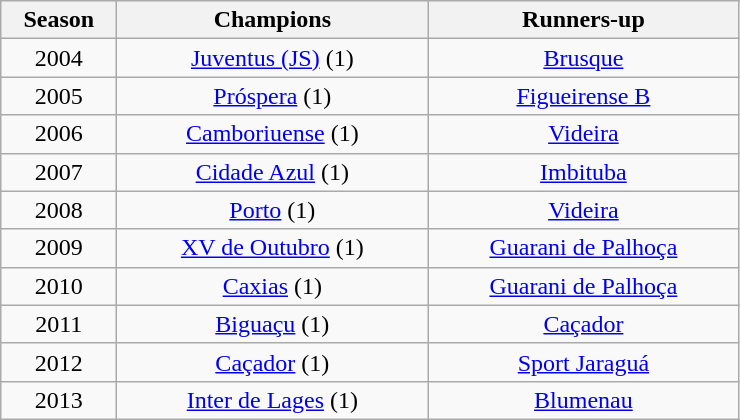<table class="wikitable" style="text-align:center; margin-left:1em;">
<tr>
<th style="width:70px">Season</th>
<th style="width:200px">Champions</th>
<th style="width:200px">Runners-up</th>
</tr>
<tr>
<td>2004</td>
<td><a href='#'>Juventus (JS)</a> (1)</td>
<td><a href='#'>Brusque</a></td>
</tr>
<tr>
<td>2005</td>
<td><a href='#'>Próspera</a> (1)</td>
<td><a href='#'>Figueirense B</a></td>
</tr>
<tr>
<td>2006</td>
<td><a href='#'>Camboriuense</a> (1)</td>
<td><a href='#'>Videira</a></td>
</tr>
<tr>
<td>2007</td>
<td><a href='#'>Cidade Azul</a> (1)</td>
<td><a href='#'>Imbituba</a></td>
</tr>
<tr>
<td>2008</td>
<td><a href='#'>Porto</a> (1)</td>
<td><a href='#'>Videira</a></td>
</tr>
<tr>
<td>2009</td>
<td><a href='#'>XV de Outubro</a> (1)</td>
<td><a href='#'>Guarani de Palhoça</a></td>
</tr>
<tr>
<td>2010</td>
<td><a href='#'>Caxias</a> (1)</td>
<td><a href='#'>Guarani de Palhoça</a></td>
</tr>
<tr>
<td>2011</td>
<td><a href='#'>Biguaçu</a> (1)</td>
<td><a href='#'>Caçador</a></td>
</tr>
<tr>
<td>2012</td>
<td><a href='#'>Caçador</a> (1)</td>
<td><a href='#'>Sport Jaraguá</a></td>
</tr>
<tr>
<td>2013</td>
<td><a href='#'>Inter de Lages</a> (1)</td>
<td><a href='#'>Blumenau</a></td>
</tr>
</table>
